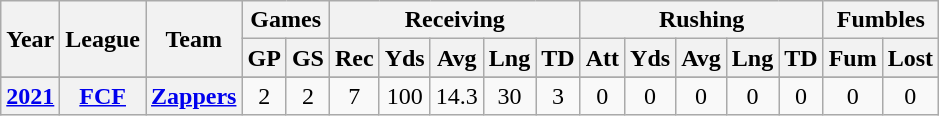<table class="wikitable" style="text-align: center;">
<tr>
<th rowspan="2">Year</th>
<th rowspan="2">League</th>
<th rowspan="2">Team</th>
<th colspan="2">Games</th>
<th colspan="5">Receiving</th>
<th colspan="5">Rushing</th>
<th colspan="2">Fumbles</th>
</tr>
<tr>
<th>GP</th>
<th>GS</th>
<th>Rec</th>
<th>Yds</th>
<th>Avg</th>
<th>Lng</th>
<th>TD</th>
<th>Att</th>
<th>Yds</th>
<th>Avg</th>
<th>Lng</th>
<th>TD</th>
<th>Fum</th>
<th>Lost</th>
</tr>
<tr>
</tr>
<tr align=center>
<th><a href='#'>2021</a></th>
<th><a href='#'>FCF</a></th>
<th><a href='#'>Zappers</a></th>
<td>2</td>
<td>2</td>
<td>7</td>
<td>100</td>
<td>14.3</td>
<td>30</td>
<td>3</td>
<td>0</td>
<td>0</td>
<td>0</td>
<td>0</td>
<td>0</td>
<td>0</td>
<td>0</td>
</tr>
</table>
